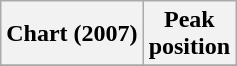<table class="wikitable sortable">
<tr>
<th align="center">Chart (2007)</th>
<th align="center">Peak<br>position</th>
</tr>
<tr>
</tr>
</table>
